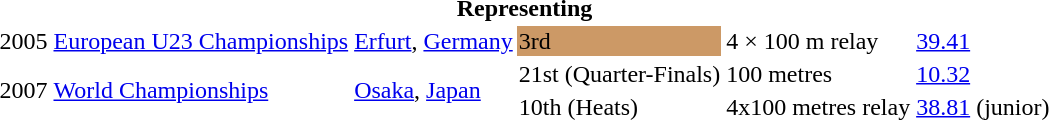<table>
<tr>
<th colspan="6">Representing </th>
</tr>
<tr>
<td>2005</td>
<td><a href='#'>European U23 Championships</a></td>
<td><a href='#'>Erfurt</a>, <a href='#'>Germany</a></td>
<td bgcolor="cc9966">3rd</td>
<td>4 × 100 m relay</td>
<td><a href='#'>39.41</a></td>
</tr>
<tr>
<td rowspan=2>2007</td>
<td rowspan=2><a href='#'>World Championships</a></td>
<td rowspan=2><a href='#'>Osaka</a>, <a href='#'>Japan</a></td>
<td>21st (Quarter-Finals)</td>
<td>100 metres</td>
<td><a href='#'>10.32</a></td>
</tr>
<tr>
<td>10th (Heats)</td>
<td>4x100 metres relay</td>
<td><a href='#'>38.81</a> (junior)</td>
</tr>
</table>
